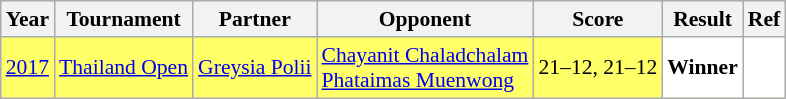<table class="sortable wikitable" style="font-size: 90%">
<tr>
<th>Year</th>
<th>Tournament</th>
<th>Partner</th>
<th>Opponent</th>
<th>Score</th>
<th>Result</th>
<th>Ref</th>
</tr>
<tr style="background:#FFFF67">
<td align="center"><a href='#'>2017</a></td>
<td align="left"><a href='#'>Thailand Open</a></td>
<td align="left"> <a href='#'>Greysia Polii</a></td>
<td align="left"> <a href='#'>Chayanit Chaladchalam</a><br> <a href='#'>Phataimas Muenwong</a></td>
<td align="left">21–12, 21–12</td>
<td style="text-align: left; background:white"> <strong>Winner</strong></td>
<td style="text-align:center; background:white"></td>
</tr>
</table>
